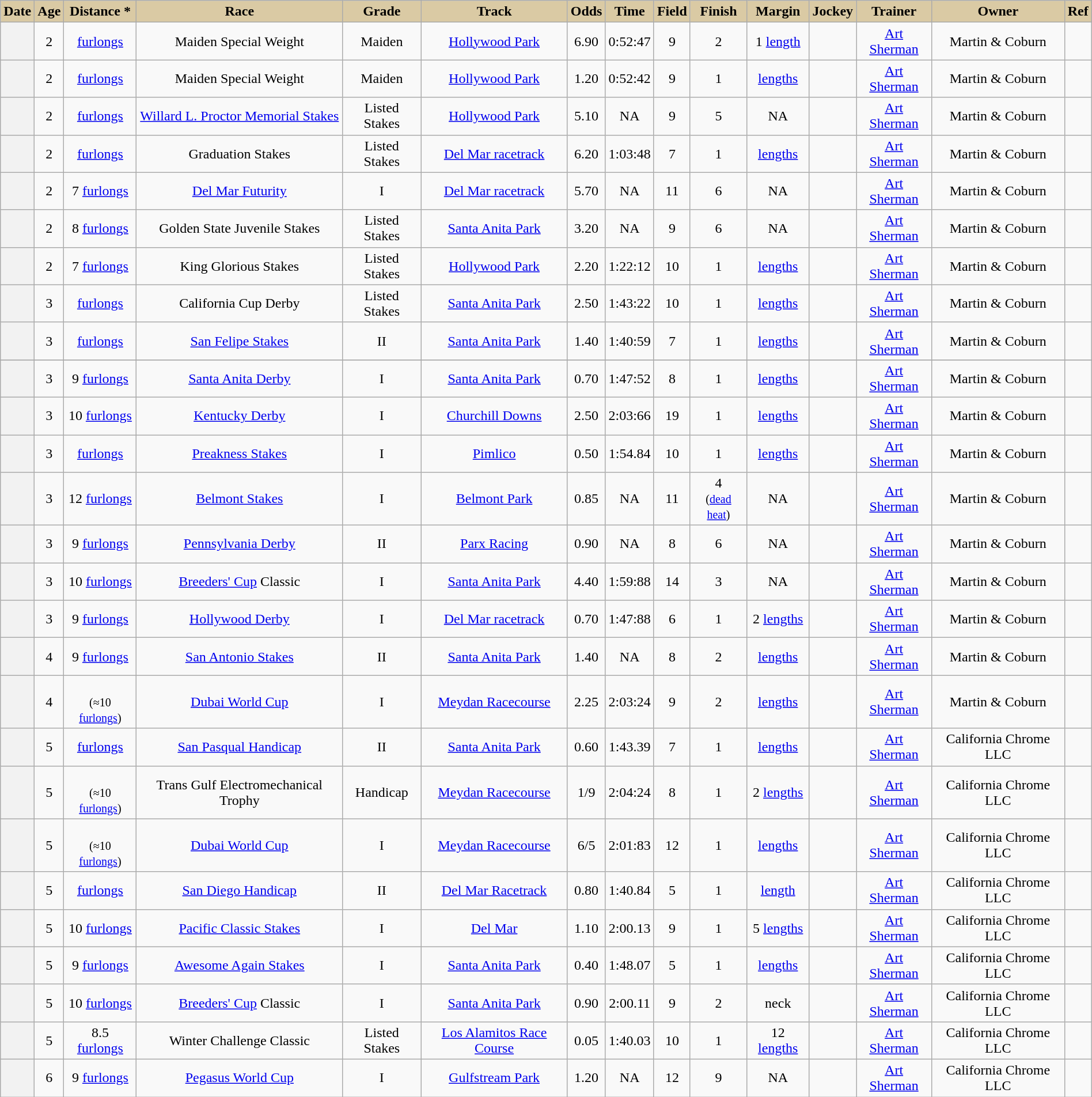<table class = "wikitable sortable" style="text-align:center; width:100%">
<tr>
<th scope="col" style="background:#dacaa4;">Date</th>
<th scope="col" class="unsortable" style="background:#dacaa4; text-align:center;">Age</th>
<th scope="col" style="background:#dacaa4;">Distance *</th>
<th scope="col" style="background:#dacaa4;">Race</th>
<th scope="col" style="background:#dacaa4;">Grade</th>
<th scope="col" style="background:#dacaa4;">Track</th>
<th scope="col" style="background:#dacaa4;">Odds</th>
<th scope="col" style="background:#dacaa4;">Time</th>
<th scope="col" style="background:#dacaa4;">Field</th>
<th scope="col" style="background:#dacaa4;">Finish</th>
<th scope="col" style="background:#dacaa4;">Margin</th>
<th scope="col" style="background:#dacaa4;">Jockey</th>
<th scope="col" style="background:#dacaa4;">Trainer</th>
<th scope="col" style="background:#dacaa4;">Owner</th>
<th scope="col" class="unsortable" style="background:#dacaa4;">Ref</th>
</tr>
<tr>
<th scope="row" style="font-weight:normal;"></th>
<td>2</td>
<td>  <a href='#'>furlongs</a></td>
<td>Maiden Special Weight</td>
<td>Maiden</td>
<td><a href='#'>Hollywood Park</a></td>
<td>6.90</td>
<td>0:52:47</td>
<td>9</td>
<td>2</td>
<td>1 <a href='#'>length</a></td>
<td></td>
<td><a href='#'>Art Sherman</a></td>
<td>Martin & Coburn</td>
<td></td>
</tr>
<tr>
<th scope="row" style="font-weight:normal;"></th>
<td>2</td>
<td> <a href='#'>furlongs</a></td>
<td>Maiden Special Weight</td>
<td>Maiden</td>
<td><a href='#'>Hollywood Park</a></td>
<td>1.20</td>
<td>0:52:42</td>
<td>9</td>
<td>1</td>
<td> <a href='#'>lengths</a></td>
<td></td>
<td><a href='#'>Art Sherman</a></td>
<td>Martin & Coburn</td>
<td></td>
</tr>
<tr>
<th scope="row" style="font-weight:normal;"></th>
<td>2</td>
<td> <a href='#'>furlongs</a></td>
<td><a href='#'>Willard L. Proctor Memorial Stakes</a></td>
<td>Listed Stakes</td>
<td><a href='#'>Hollywood Park</a></td>
<td>5.10</td>
<td>NA</td>
<td>9</td>
<td>5</td>
<td>NA</td>
<td></td>
<td><a href='#'>Art Sherman</a></td>
<td>Martin & Coburn</td>
<td></td>
</tr>
<tr>
<th scope="row" style="font-weight:normal;"></th>
<td>2</td>
<td> <a href='#'>furlongs</a></td>
<td>Graduation Stakes</td>
<td>Listed Stakes</td>
<td><a href='#'>Del Mar racetrack</a></td>
<td>6.20</td>
<td>1:03:48</td>
<td>7</td>
<td>1</td>
<td> <a href='#'>lengths</a></td>
<td></td>
<td><a href='#'>Art Sherman</a></td>
<td>Martin & Coburn</td>
<td></td>
</tr>
<tr>
<th scope="row" style="font-weight:normal;"></th>
<td>2</td>
<td>7 <a href='#'>furlongs</a></td>
<td><a href='#'>Del Mar Futurity</a></td>
<td>I</td>
<td><a href='#'>Del Mar racetrack</a></td>
<td>5.70</td>
<td>NA</td>
<td>11</td>
<td>6</td>
<td>NA</td>
<td></td>
<td><a href='#'>Art Sherman</a></td>
<td>Martin & Coburn</td>
<td></td>
</tr>
<tr>
<th scope="row" style="font-weight:normal;"></th>
<td>2</td>
<td>8 <a href='#'>furlongs</a></td>
<td>Golden State Juvenile Stakes</td>
<td>Listed Stakes</td>
<td><a href='#'>Santa Anita Park</a></td>
<td>3.20</td>
<td>NA</td>
<td>9</td>
<td>6</td>
<td>NA</td>
<td></td>
<td><a href='#'>Art Sherman</a></td>
<td>Martin & Coburn</td>
<td></td>
</tr>
<tr>
<th scope="row" style="font-weight:normal;"></th>
<td>2</td>
<td>7 <a href='#'>furlongs</a></td>
<td>King Glorious Stakes</td>
<td>Listed Stakes</td>
<td><a href='#'>Hollywood Park</a></td>
<td>2.20</td>
<td>1:22:12</td>
<td>10</td>
<td>1</td>
<td> <a href='#'>lengths</a></td>
<td></td>
<td><a href='#'>Art Sherman</a></td>
<td>Martin & Coburn</td>
<td></td>
</tr>
<tr>
<th scope="row" style="font-weight:normal;"></th>
<td>3</td>
<td> <a href='#'>furlongs</a></td>
<td>California Cup Derby</td>
<td>Listed Stakes</td>
<td><a href='#'>Santa Anita Park</a></td>
<td>2.50</td>
<td>1:43:22</td>
<td>10</td>
<td>1</td>
<td> <a href='#'>lengths</a></td>
<td></td>
<td><a href='#'>Art Sherman</a></td>
<td>Martin & Coburn</td>
<td></td>
</tr>
<tr>
<th scope="row" style="font-weight:normal;"></th>
<td>3</td>
<td> <a href='#'>furlongs</a></td>
<td><a href='#'>San Felipe Stakes</a></td>
<td>II</td>
<td><a href='#'>Santa Anita Park</a></td>
<td>1.40</td>
<td>1:40:59</td>
<td>7</td>
<td>1</td>
<td> <a href='#'>lengths</a></td>
<td></td>
<td><a href='#'>Art Sherman</a></td>
<td>Martin & Coburn</td>
<td></td>
</tr>
<tr>
</tr>
<tr>
<th scope="row" style="font-weight:normal;"></th>
<td>3</td>
<td>9 <a href='#'>furlongs</a></td>
<td><a href='#'>Santa Anita Derby</a></td>
<td>I</td>
<td><a href='#'>Santa Anita Park</a></td>
<td>0.70</td>
<td>1:47:52</td>
<td>8</td>
<td>1</td>
<td> <a href='#'>lengths</a></td>
<td></td>
<td><a href='#'>Art Sherman</a></td>
<td>Martin & Coburn</td>
<td></td>
</tr>
<tr>
<th scope="row" style="font-weight:normal;"></th>
<td>3</td>
<td>10 <a href='#'>furlongs</a></td>
<td><a href='#'>Kentucky Derby</a></td>
<td>I</td>
<td><a href='#'>Churchill Downs</a></td>
<td>2.50</td>
<td>2:03:66</td>
<td>19</td>
<td>1</td>
<td> <a href='#'>lengths</a></td>
<td></td>
<td><a href='#'>Art Sherman</a></td>
<td>Martin & Coburn</td>
<td></td>
</tr>
<tr>
<th scope="row" style="font-weight:normal;"></th>
<td>3</td>
<td> <a href='#'>furlongs</a></td>
<td><a href='#'>Preakness Stakes</a></td>
<td>I</td>
<td><a href='#'>Pimlico</a></td>
<td>0.50</td>
<td>1:54.84</td>
<td>10</td>
<td>1</td>
<td> <a href='#'>lengths</a></td>
<td></td>
<td><a href='#'>Art Sherman</a></td>
<td>Martin & Coburn</td>
<td></td>
</tr>
<tr>
<th scope="row" style="font-weight:normal;"></th>
<td>3</td>
<td>12 <a href='#'>furlongs</a></td>
<td><a href='#'>Belmont Stakes</a></td>
<td>I</td>
<td><a href='#'>Belmont Park</a></td>
<td>0.85</td>
<td>NA</td>
<td>11</td>
<td>4<br><small>(<a href='#'>dead heat</a>)</small></td>
<td>NA</td>
<td></td>
<td><a href='#'>Art Sherman</a></td>
<td>Martin & Coburn</td>
<td></td>
</tr>
<tr>
<th scope="row" style="font-weight:normal;"></th>
<td>3</td>
<td>9 <a href='#'>furlongs</a></td>
<td><a href='#'>Pennsylvania Derby</a></td>
<td>II</td>
<td><a href='#'>Parx Racing</a></td>
<td>0.90</td>
<td>NA</td>
<td>8</td>
<td>6</td>
<td>NA</td>
<td></td>
<td><a href='#'>Art Sherman</a></td>
<td>Martin & Coburn</td>
<td></td>
</tr>
<tr>
<th scope="row" style="font-weight:normal;"></th>
<td>3</td>
<td>10 <a href='#'>furlongs</a></td>
<td><a href='#'>Breeders' Cup</a> Classic</td>
<td>I</td>
<td><a href='#'>Santa Anita Park</a></td>
<td>4.40</td>
<td>1:59:88</td>
<td>14</td>
<td>3</td>
<td>NA</td>
<td></td>
<td><a href='#'>Art Sherman</a></td>
<td>Martin & Coburn</td>
<td></td>
</tr>
<tr>
<th scope="row" style="font-weight:normal;"></th>
<td>3</td>
<td>9 <a href='#'>furlongs</a></td>
<td><a href='#'>Hollywood Derby</a></td>
<td>I</td>
<td><a href='#'>Del Mar racetrack</a></td>
<td>0.70</td>
<td>1:47:88</td>
<td>6</td>
<td>1</td>
<td>2 <a href='#'>lengths</a></td>
<td></td>
<td><a href='#'>Art Sherman</a></td>
<td>Martin & Coburn</td>
<td></td>
</tr>
<tr>
<th scope="row" style="font-weight:normal;"></th>
<td>4</td>
<td>9 <a href='#'>furlongs</a></td>
<td><a href='#'>San Antonio Stakes</a></td>
<td>II</td>
<td><a href='#'>Santa Anita Park</a></td>
<td>1.40</td>
<td>NA</td>
<td>8</td>
<td>2</td>
<td> <a href='#'>lengths</a></td>
<td></td>
<td><a href='#'>Art Sherman</a></td>
<td>Martin & Coburn</td>
<td></td>
</tr>
<tr>
<th scope="row" style="font-weight:normal;"></th>
<td>4</td>
<td><br><small>(≈10 <a href='#'>furlongs</a>)</small></td>
<td><a href='#'>Dubai World Cup</a></td>
<td>I</td>
<td><a href='#'>Meydan Racecourse</a></td>
<td>2.25</td>
<td>2:03:24</td>
<td>9</td>
<td>2</td>
<td> <a href='#'>lengths</a></td>
<td></td>
<td><a href='#'>Art Sherman</a></td>
<td>Martin & Coburn</td>
<td></td>
</tr>
<tr>
<th scope="row" style="font-weight:normal;"></th>
<td>5</td>
<td> <a href='#'>furlongs</a></td>
<td><a href='#'>San Pasqual Handicap</a></td>
<td>II</td>
<td><a href='#'>Santa Anita Park</a></td>
<td>0.60</td>
<td>1:43.39</td>
<td>7</td>
<td>1</td>
<td> <a href='#'>lengths</a></td>
<td></td>
<td><a href='#'>Art Sherman</a></td>
<td>California Chrome LLC</td>
<td></td>
</tr>
<tr>
<th scope="row" style="font-weight:normal;"></th>
<td>5</td>
<td><br><small>(≈10 <a href='#'>furlongs</a>)</small></td>
<td>Trans Gulf Electromechanical Trophy</td>
<td>Handicap</td>
<td><a href='#'>Meydan Racecourse</a></td>
<td>1/9</td>
<td>2:04:24</td>
<td>8</td>
<td>1</td>
<td>2 <a href='#'>lengths</a></td>
<td></td>
<td><a href='#'>Art Sherman</a></td>
<td>California Chrome LLC</td>
<td></td>
</tr>
<tr>
<th scope="row" style="font-weight:normal;"></th>
<td>5</td>
<td><br><small>(≈10 <a href='#'>furlongs</a>)</small></td>
<td><a href='#'>Dubai World Cup</a></td>
<td>I</td>
<td><a href='#'>Meydan Racecourse</a></td>
<td>6/5</td>
<td>2:01:83</td>
<td>12</td>
<td>1</td>
<td> <a href='#'>lengths</a></td>
<td></td>
<td><a href='#'>Art Sherman</a></td>
<td>California Chrome LLC</td>
<td></td>
</tr>
<tr>
<th scope="row" style="font-weight:normal;"></th>
<td>5</td>
<td> <a href='#'>furlongs</a></td>
<td><a href='#'>San Diego Handicap</a></td>
<td>II</td>
<td><a href='#'>Del Mar Racetrack</a></td>
<td>0.80</td>
<td>1:40.84</td>
<td>5</td>
<td>1</td>
<td> <a href='#'>length</a></td>
<td></td>
<td><a href='#'>Art Sherman</a></td>
<td>California Chrome LLC</td>
<td></td>
</tr>
<tr>
<th scope="row" style="font-weight:normal;"></th>
<td>5</td>
<td>10 <a href='#'>furlongs</a></td>
<td><a href='#'>Pacific Classic Stakes</a></td>
<td>I</td>
<td><a href='#'>Del Mar</a></td>
<td>1.10</td>
<td>2:00.13</td>
<td>9</td>
<td>1</td>
<td> 5 <a href='#'>lengths</a></td>
<td></td>
<td><a href='#'>Art Sherman</a></td>
<td>California Chrome LLC</td>
<td></td>
</tr>
<tr>
<th scope="row" style="font-weight:normal;"></th>
<td>5</td>
<td> 9 <a href='#'>furlongs</a></td>
<td><a href='#'>Awesome Again Stakes</a></td>
<td>I</td>
<td><a href='#'>Santa Anita Park</a></td>
<td>0.40</td>
<td>1:48.07</td>
<td>5</td>
<td>1</td>
<td> <a href='#'>lengths</a></td>
<td></td>
<td><a href='#'>Art Sherman</a></td>
<td>California Chrome LLC</td>
<td></td>
</tr>
<tr>
<th scope="row" style="font-weight:normal;"></th>
<td>5</td>
<td>10 <a href='#'>furlongs</a></td>
<td><a href='#'>Breeders' Cup</a> Classic</td>
<td>I</td>
<td><a href='#'>Santa Anita Park</a></td>
<td>0.90</td>
<td>2:00.11</td>
<td>9</td>
<td>2</td>
<td>neck</td>
<td></td>
<td><a href='#'>Art Sherman</a></td>
<td>California Chrome LLC</td>
<td></td>
</tr>
<tr>
<th scope="row" style="font-weight:normal;"></th>
<td>5</td>
<td> 8.5 <a href='#'>furlongs</a></td>
<td>Winter Challenge Classic</td>
<td>Listed Stakes</td>
<td><a href='#'>Los Alamitos Race Course</a></td>
<td>0.05</td>
<td>1:40.03</td>
<td>10</td>
<td>1</td>
<td> 12 <a href='#'>lengths</a></td>
<td></td>
<td><a href='#'>Art Sherman</a></td>
<td>California Chrome LLC</td>
<td></td>
</tr>
<tr>
<th scope="row" style="font-weight:normal;"></th>
<td>6</td>
<td> 9 <a href='#'>furlongs</a></td>
<td><a href='#'>Pegasus World Cup</a></td>
<td>I</td>
<td><a href='#'>Gulfstream Park</a></td>
<td>1.20</td>
<td>NA</td>
<td>12</td>
<td>9</td>
<td>NA</td>
<td></td>
<td><a href='#'>Art Sherman</a></td>
<td>California Chrome LLC</td>
<td></td>
</tr>
</table>
